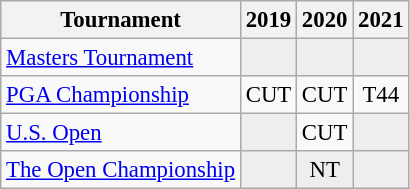<table class="wikitable" style="font-size:95%;text-align:center;">
<tr>
<th>Tournament</th>
<th>2019</th>
<th>2020</th>
<th>2021</th>
</tr>
<tr>
<td align=left><a href='#'>Masters Tournament</a></td>
<td style="background:#eeeeee;"></td>
<td style="background:#eeeeee;"></td>
<td style="background:#eeeeee;"></td>
</tr>
<tr>
<td align=left><a href='#'>PGA Championship</a></td>
<td>CUT</td>
<td>CUT</td>
<td>T44</td>
</tr>
<tr>
<td align=left><a href='#'>U.S. Open</a></td>
<td style="background:#eeeeee;"></td>
<td>CUT</td>
<td style="background:#eeeeee;"></td>
</tr>
<tr>
<td align=left><a href='#'>The Open Championship</a></td>
<td style="background:#eeeeee;"></td>
<td style="background:#eeeeee;">NT</td>
<td style="background:#eeeeee;"></td>
</tr>
</table>
